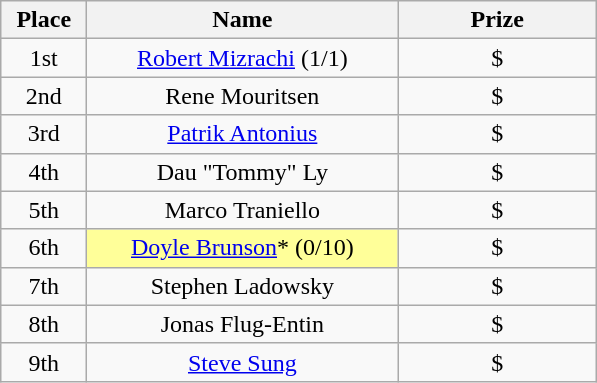<table class="wikitable" style="text-align:center">
<tr>
<th width="50">Place</th>
<th width="200">Name</th>
<th width="125">Prize</th>
</tr>
<tr>
<td>1st</td>
<td><a href='#'>Robert Mizrachi</a> (1/1)</td>
<td>$</td>
</tr>
<tr>
<td>2nd</td>
<td>Rene Mouritsen</td>
<td>$</td>
</tr>
<tr>
<td>3rd</td>
<td><a href='#'>Patrik Antonius</a></td>
<td>$</td>
</tr>
<tr>
<td>4th</td>
<td>Dau "Tommy" Ly</td>
<td>$</td>
</tr>
<tr>
<td>5th</td>
<td>Marco Traniello</td>
<td>$</td>
</tr>
<tr>
<td>6th</td>
<td bgcolor="#FFFF99"><a href='#'>Doyle Brunson</a>* (0/10)</td>
<td>$</td>
</tr>
<tr>
<td>7th</td>
<td>Stephen Ladowsky</td>
<td>$</td>
</tr>
<tr>
<td>8th</td>
<td>Jonas Flug-Entin</td>
<td>$</td>
</tr>
<tr>
<td>9th</td>
<td><a href='#'>Steve Sung</a></td>
<td>$</td>
</tr>
</table>
